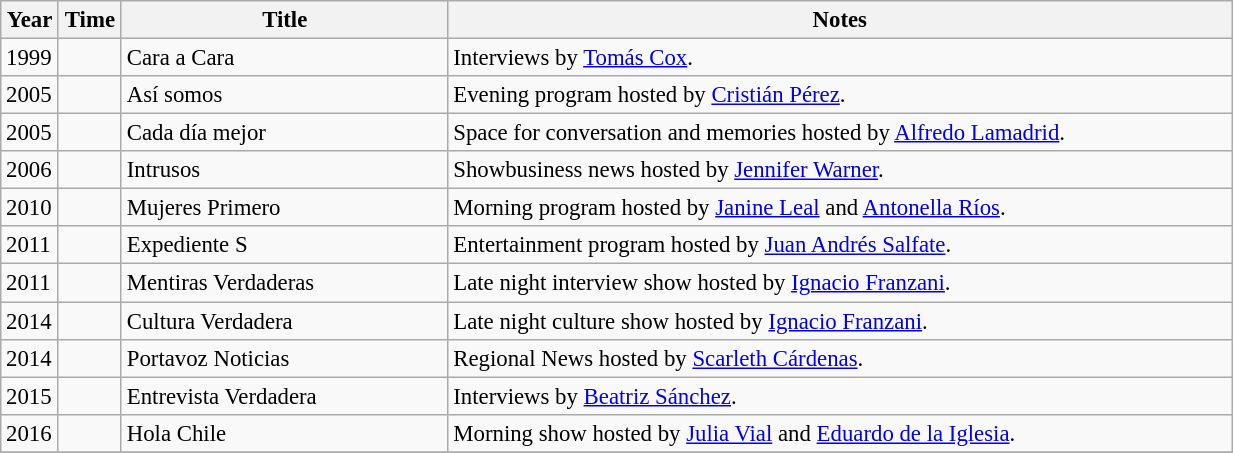<table class="wikitable" style="font-size:95%;" text-align: width=65%;">
<tr>
<th width=2%>Year</th>
<th width=3%>Time</th>
<th width=25%>Title</th>
<th width=60%>Notes</th>
</tr>
<tr>
<td>1999</td>
<td></td>
<td>Cara a Cara</td>
<td>Interviews by <a href='#'>Tomás Cox</a>.</td>
</tr>
<tr>
<td>2005</td>
<td></td>
<td>Así somos</td>
<td>Evening program hosted by <a href='#'>Cristián Pérez</a>.</td>
</tr>
<tr>
<td>2005</td>
<td></td>
<td>Cada día mejor</td>
<td>Space for conversation and memories hosted by <a href='#'>Alfredo Lamadrid</a>.</td>
</tr>
<tr>
<td>2006</td>
<td></td>
<td>Intrusos</td>
<td>Showbusiness news hosted by <a href='#'>Jennifer Warner</a>.</td>
</tr>
<tr>
<td>2010</td>
<td></td>
<td>Mujeres Primero</td>
<td>Morning program hosted by <a href='#'>Janine Leal</a> and <a href='#'>Antonella Ríos</a>.</td>
</tr>
<tr>
<td>2011</td>
<td></td>
<td>Expediente S</td>
<td>Entertainment program hosted by <a href='#'>Juan Andrés Salfate</a>.</td>
</tr>
<tr>
<td>2011</td>
<td></td>
<td>Mentiras Verdaderas</td>
<td>Late night interview show hosted by <a href='#'>Ignacio Franzani</a>.</td>
</tr>
<tr>
<td>2014</td>
<td></td>
<td>Cultura Verdadera</td>
<td>Late night culture show hosted by <a href='#'>Ignacio Franzani</a>.</td>
</tr>
<tr>
<td>2014</td>
<td></td>
<td>Portavoz Noticias</td>
<td>Regional News hosted by <a href='#'>Scarleth Cárdenas</a>.</td>
</tr>
<tr>
<td>2015</td>
<td></td>
<td>Entrevista Verdadera</td>
<td>Interviews by <a href='#'>Beatriz Sánchez</a>.</td>
</tr>
<tr>
<td>2016</td>
<td></td>
<td>Hola Chile</td>
<td>Morning show hosted by <a href='#'>Julia Vial</a> and <a href='#'>Eduardo de la Iglesia</a>.</td>
</tr>
<tr>
</tr>
</table>
